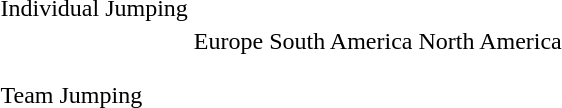<table>
<tr>
<td>Individual Jumping<br></td>
<td></td>
<td></td>
<td></td>
</tr>
<tr>
<td>Team Jumping<br></td>
<td>Europe<br>  <br>  <br>  <br>  <br> </td>
<td>South America <br>  <br>  <br>  <br>  <br> </td>
<td>North America <br>  <br>  <br>  <br>  <br> </td>
</tr>
</table>
